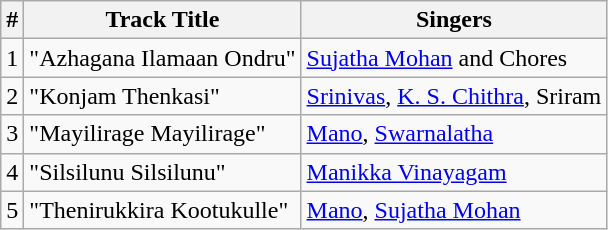<table class="wikitable">
<tr>
<th>#</th>
<th>Track Title</th>
<th>Singers</th>
</tr>
<tr>
<td>1</td>
<td>"Azhagana Ilamaan Ondru"</td>
<td><a href='#'>Sujatha Mohan</a> and Chores</td>
</tr>
<tr>
<td>2</td>
<td>"Konjam Thenkasi"</td>
<td><a href='#'>Srinivas</a>, <a href='#'>K. S. Chithra</a>, Sriram</td>
</tr>
<tr>
<td>3</td>
<td>"Mayilirage Mayilirage"</td>
<td><a href='#'>Mano</a>, <a href='#'>Swarnalatha</a></td>
</tr>
<tr>
<td>4</td>
<td>"Silsilunu Silsilunu"</td>
<td><a href='#'>Manikka Vinayagam</a></td>
</tr>
<tr>
<td>5</td>
<td>"Thenirukkira Kootukulle"</td>
<td><a href='#'>Mano</a>, <a href='#'>Sujatha Mohan</a></td>
</tr>
</table>
